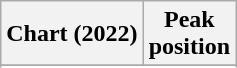<table class="wikitable sortable plainrowheaders" style="text-align:center">
<tr>
<th scope="col">Chart (2022)</th>
<th scope="col">Peak<br>position</th>
</tr>
<tr>
</tr>
<tr>
</tr>
<tr>
</tr>
<tr>
</tr>
<tr>
</tr>
</table>
